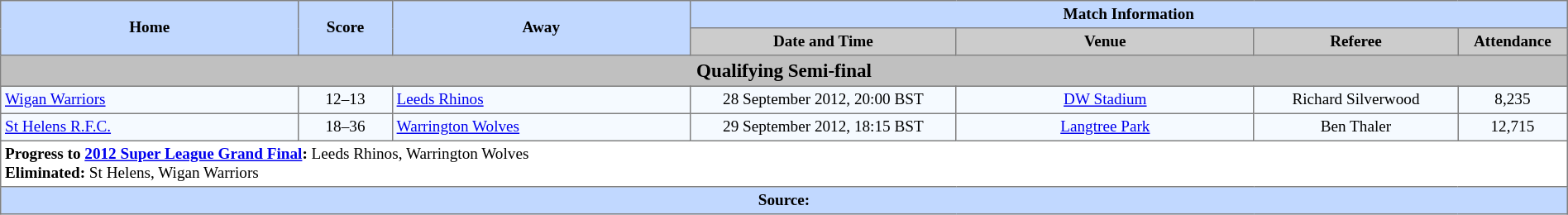<table border=1 style="border-collapse:collapse; font-size:80%; text-align:center;" cellpadding=3 cellspacing=0 width=100%>
<tr bgcolor=#C1D8FF>
<th rowspan=2 width=19%>Home</th>
<th rowspan=2 width=6%>Score</th>
<th rowspan=2 width=19%>Away</th>
<th colspan=6>Match Information</th>
</tr>
<tr bgcolor=#CCCCCC>
<th width=17%>Date and Time</th>
<th width=19%>Venue</th>
<th width=13%>Referee</th>
<th width=7%>Attendance</th>
</tr>
<tr>
<td style="background:#C0C0C0;" align=center colspan=9><big><strong>Qualifying Semi-final</strong></big></td>
</tr>
<tr bgcolor=#F5FAFF>
<td align=left> <a href='#'>Wigan Warriors</a></td>
<td>12–13</td>
<td align=left> <a href='#'>Leeds Rhinos</a></td>
<td>28 September 2012, 20:00 BST</td>
<td><a href='#'>DW Stadium</a></td>
<td>Richard Silverwood</td>
<td>8,235</td>
</tr>
<tr bgcolor=#F5FAFF>
<td align=left> <a href='#'>St Helens R.F.C.</a></td>
<td>18–36</td>
<td align=left> <a href='#'>Warrington Wolves</a></td>
<td>29 September 2012, 18:15 BST</td>
<td><a href='#'>Langtree Park</a></td>
<td>Ben Thaler</td>
<td>12,715</td>
</tr>
<tr>
<td colspan="7" align="left"><strong>Progress to <a href='#'>2012 Super League Grand Final</a>:</strong> Leeds Rhinos, Warrington Wolves<br><strong>Eliminated:</strong> St Helens, Wigan Warriors</td>
</tr>
<tr bgcolor=#C1D8FF>
<th colspan=12>Source:</th>
</tr>
</table>
